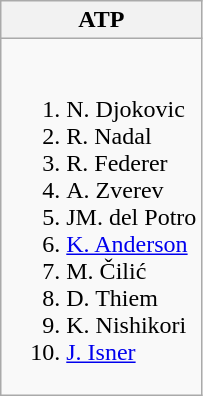<table class="wikitable">
<tr>
<th>ATP</th>
</tr>
<tr style="vertical-align: top;">
<td style="white-space: nowrap;"><br><ol><li> N. Djokovic</li><li> R. Nadal</li><li> R. Federer</li><li> A. Zverev</li><li> JM. del Potro</li><li> <a href='#'>K. Anderson</a></li><li> M. Čilić</li><li> D. Thiem</li><li> K. Nishikori</li><li> <a href='#'>J. Isner</a></li></ol></td>
</tr>
</table>
